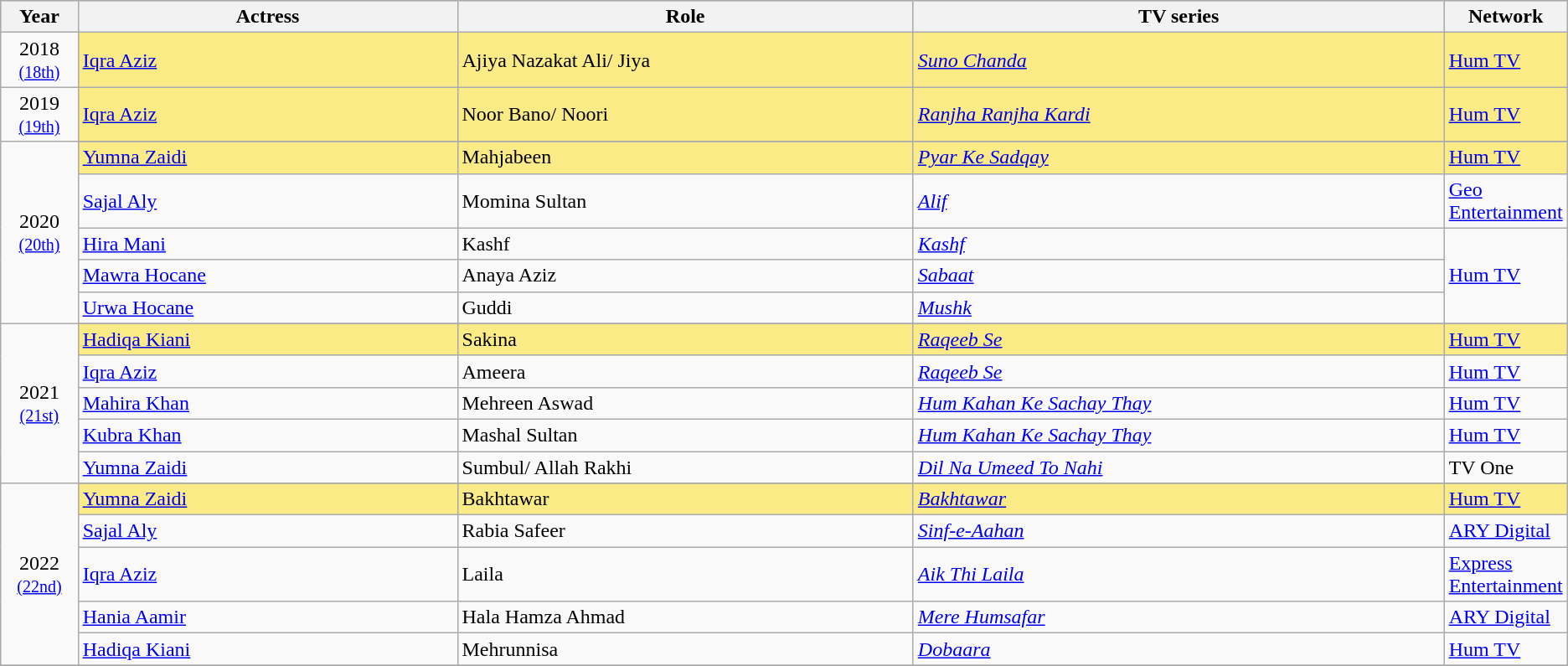<table class="wikitable" style="width:100; text-align: left;">
<tr style="background:#bebebe;">
<th style="width:5%;">Year</th>
<th style="width:25%;">Actress</th>
<th style="width:30%;">Role</th>
<th style="width:35%;">TV series</th>
<th style="width:5%;">Network</th>
</tr>
<tr>
<td style="text-align:center">2018<br><small><a href='#'>(18th)</a></small></td>
<td style="background:#FAEB86;"><a href='#'>Iqra Aziz</a></td>
<td style="background:#FAEB86;">Ajiya Nazakat Ali/ Jiya</td>
<td style="background:#FAEB86;"><em><a href='#'>Suno Chanda</a></em></td>
<td style="background:#FAEB86;"><a href='#'>Hum TV</a></td>
</tr>
<tr>
<td style="text-align:center">2019<br><small><a href='#'>(19th)</a></small><br></td>
<td style="background:#FAEB86;"><a href='#'>Iqra Aziz</a></td>
<td style="background:#FAEB86;">Noor Bano/ Noori</td>
<td style="background:#FAEB86;"><em><a href='#'>Ranjha Ranjha Kardi</a></em></td>
<td style="background:#FAEB86;"><a href='#'>Hum TV</a></td>
</tr>
<tr>
<td rowspan=6 style="text-align:center">2020<br><small><a href='#'>(20th)</a></small><br></td>
</tr>
<tr>
<td style="background:#FAEB86;"><a href='#'>Yumna Zaidi</a></td>
<td style="background:#FAEB86;">Mahjabeen</td>
<td style="background:#FAEB86;"><em><a href='#'>Pyar Ke Sadqay</a></em></td>
<td style="background:#FAEB86;"><a href='#'>Hum TV</a></td>
</tr>
<tr>
<td><a href='#'>Sajal Aly</a></td>
<td>Momina Sultan</td>
<td><em><a href='#'>Alif</a></em></td>
<td><a href='#'>Geo Entertainment</a></td>
</tr>
<tr>
<td><a href='#'>Hira Mani</a></td>
<td>Kashf</td>
<td><em><a href='#'>Kashf</a></em></td>
<td rowspan=3><a href='#'>Hum TV</a></td>
</tr>
<tr>
<td><a href='#'>Mawra Hocane</a></td>
<td>Anaya Aziz</td>
<td><em><a href='#'>Sabaat</a></em></td>
</tr>
<tr>
<td><a href='#'>Urwa Hocane</a></td>
<td>Guddi</td>
<td><em><a href='#'>Mushk</a></em></td>
</tr>
<tr>
<td rowspan=6 style="text-align:center">2021<br><small><a href='#'>(21st)</a></small><br></td>
</tr>
<tr>
<td style="background:#FAEB86;"><a href='#'>Hadiqa Kiani</a></td>
<td style="background:#FAEB86;">Sakina</td>
<td style="background:#FAEB86;"><em><a href='#'>Raqeeb Se</a></em></td>
<td style="background:#FAEB86;"><a href='#'>Hum TV</a></td>
</tr>
<tr>
<td><a href='#'>Iqra Aziz</a></td>
<td>Ameera</td>
<td><em><a href='#'>Raqeeb Se</a></em></td>
<td><a href='#'>Hum TV</a></td>
</tr>
<tr>
<td><a href='#'>Mahira Khan</a></td>
<td>Mehreen Aswad</td>
<td><em><a href='#'>Hum Kahan Ke Sachay Thay</a></em></td>
<td><a href='#'>Hum TV</a></td>
</tr>
<tr>
<td><a href='#'>Kubra Khan</a></td>
<td>Mashal Sultan</td>
<td><em><a href='#'>Hum Kahan Ke Sachay Thay</a></em></td>
<td><a href='#'>Hum TV</a></td>
</tr>
<tr>
<td><a href='#'>Yumna Zaidi</a></td>
<td>Sumbul/ Allah Rakhi</td>
<td><em><a href='#'>Dil Na Umeed To Nahi</a></em></td>
<td>TV One</td>
</tr>
<tr>
<td rowspan=6 style="text-align:center">2022<br><small><a href='#'>(22nd)</a></small><br></td>
</tr>
<tr>
<td style="background:#FAEB86;"><a href='#'>Yumna Zaidi</a></td>
<td style="background:#FAEB86;">Bakhtawar</td>
<td style="background:#FAEB86;"><em><a href='#'>Bakhtawar</a></em></td>
<td style="background:#FAEB86;"><a href='#'>Hum TV</a></td>
</tr>
<tr>
<td><a href='#'>Sajal Aly</a></td>
<td>Rabia Safeer</td>
<td><em><a href='#'>Sinf-e-Aahan</a></em></td>
<td><a href='#'>ARY Digital</a></td>
</tr>
<tr>
<td><a href='#'>Iqra Aziz</a></td>
<td>Laila</td>
<td><em><a href='#'>Aik Thi Laila</a></em></td>
<td><a href='#'>Express Entertainment </a></td>
</tr>
<tr>
<td><a href='#'>Hania Aamir</a></td>
<td>Hala Hamza Ahmad</td>
<td><em><a href='#'>Mere Humsafar</a></em></td>
<td><a href='#'>ARY Digital</a></td>
</tr>
<tr>
<td><a href='#'>Hadiqa Kiani</a></td>
<td>Mehrunnisa</td>
<td><em><a href='#'>Dobaara</a></em></td>
<td><a href='#'>Hum TV</a></td>
</tr>
<tr>
</tr>
</table>
